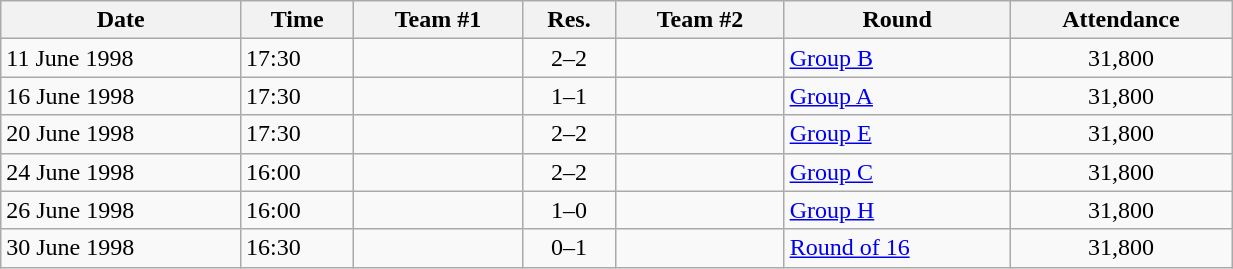<table class="wikitable" style="text-align:left; width:65%;">
<tr>
<th>Date</th>
<th>Time</th>
<th>Team #1</th>
<th>Res.</th>
<th>Team #2</th>
<th>Round</th>
<th>Attendance</th>
</tr>
<tr>
<td>11 June 1998</td>
<td>17:30</td>
<td></td>
<td style="text-align:center;">2–2</td>
<td></td>
<td><a href='#'>Group B</a></td>
<td style="text-align:center;">31,800</td>
</tr>
<tr>
<td>16 June 1998</td>
<td>17:30</td>
<td></td>
<td style="text-align:center;">1–1</td>
<td></td>
<td><a href='#'>Group A</a></td>
<td style="text-align:center;">31,800</td>
</tr>
<tr>
<td>20 June 1998</td>
<td>17:30</td>
<td></td>
<td style="text-align:center;">2–2</td>
<td></td>
<td><a href='#'>Group E</a></td>
<td style="text-align:center;">31,800</td>
</tr>
<tr>
<td>24 June 1998</td>
<td>16:00</td>
<td></td>
<td style="text-align:center;">2–2</td>
<td></td>
<td><a href='#'>Group C</a></td>
<td style="text-align:center;">31,800</td>
</tr>
<tr>
<td>26 June 1998</td>
<td>16:00</td>
<td></td>
<td style="text-align:center;">1–0</td>
<td></td>
<td><a href='#'>Group H</a></td>
<td style="text-align:center;">31,800</td>
</tr>
<tr>
<td>30 June 1998</td>
<td>16:30</td>
<td></td>
<td style="text-align:center;">0–1</td>
<td></td>
<td><a href='#'>Round of 16</a></td>
<td style="text-align:center;">31,800</td>
</tr>
</table>
